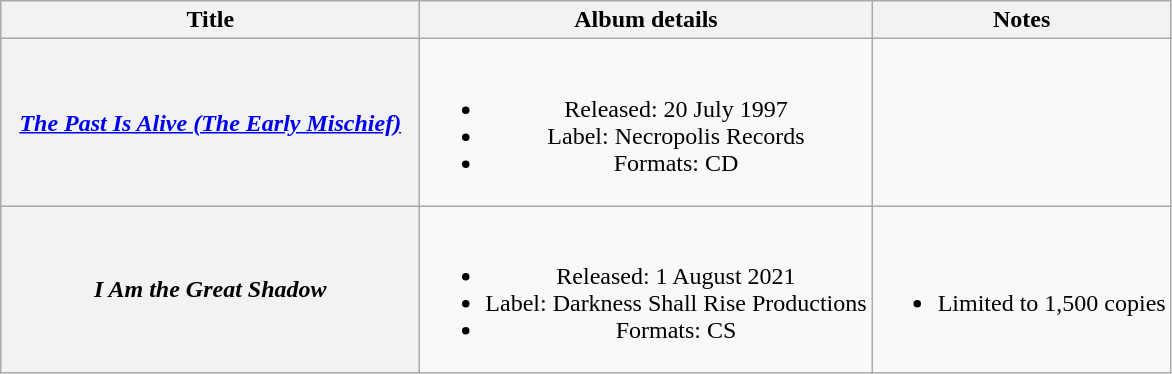<table class="wikitable plainrowheaders" style="text-align:center;">
<tr>
<th scope="col" style="width:17em;">Title</th>
<th scope="col">Album details</th>
<th>Notes</th>
</tr>
<tr>
<th scope="row"><em><a href='#'>The Past Is Alive (The Early Mischief)</a></em></th>
<td><br><ul><li>Released: 20 July 1997</li><li>Label: Necropolis Records</li><li>Formats: CD</li></ul></td>
<td></td>
</tr>
<tr>
<th scope="row"><em>I Am the Great Shadow</em></th>
<td><br><ul><li>Released: 1 August 2021</li><li>Label: Darkness Shall Rise Productions</li><li>Formats: CS</li></ul></td>
<td><br><ul><li>Limited to 1,500 copies</li></ul></td>
</tr>
</table>
